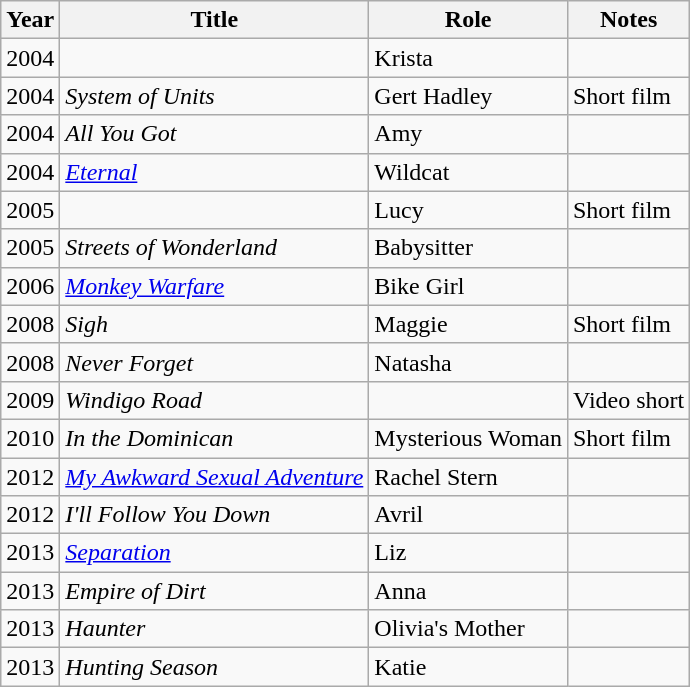<table class="wikitable sortable">
<tr>
<th>Year</th>
<th>Title</th>
<th>Role</th>
<th class="unsortable">Notes</th>
</tr>
<tr>
<td>2004</td>
<td><em></em></td>
<td>Krista</td>
<td></td>
</tr>
<tr>
<td>2004</td>
<td><em>System of Units</em></td>
<td>Gert Hadley</td>
<td>Short film</td>
</tr>
<tr>
<td>2004</td>
<td><em>All You Got</em></td>
<td>Amy</td>
<td></td>
</tr>
<tr>
<td>2004</td>
<td><em><a href='#'>Eternal</a></em></td>
<td>Wildcat</td>
<td></td>
</tr>
<tr>
<td>2005</td>
<td><em></em></td>
<td>Lucy</td>
<td>Short film</td>
</tr>
<tr>
<td>2005</td>
<td><em>Streets of Wonderland</em></td>
<td>Babysitter</td>
<td></td>
</tr>
<tr>
<td>2006</td>
<td><em><a href='#'>Monkey Warfare</a></em></td>
<td>Bike Girl</td>
<td></td>
</tr>
<tr>
<td>2008</td>
<td><em>Sigh</em></td>
<td>Maggie</td>
<td>Short film</td>
</tr>
<tr>
<td>2008</td>
<td><em>Never Forget</em></td>
<td>Natasha</td>
<td></td>
</tr>
<tr>
<td>2009</td>
<td><em>Windigo Road</em></td>
<td></td>
<td>Video short</td>
</tr>
<tr>
<td>2010</td>
<td><em>In the Dominican</em></td>
<td>Mysterious Woman</td>
<td>Short film</td>
</tr>
<tr>
<td>2012</td>
<td><em><a href='#'>My Awkward Sexual Adventure</a></em></td>
<td>Rachel Stern</td>
<td></td>
</tr>
<tr>
<td>2012</td>
<td><em>I'll Follow You Down</em></td>
<td>Avril</td>
<td></td>
</tr>
<tr>
<td>2013</td>
<td><em><a href='#'>Separation</a></em></td>
<td>Liz</td>
<td></td>
</tr>
<tr>
<td>2013</td>
<td><em>Empire of Dirt</em></td>
<td>Anna</td>
<td></td>
</tr>
<tr>
<td>2013</td>
<td><em>Haunter</em></td>
<td>Olivia's Mother</td>
<td></td>
</tr>
<tr>
<td>2013</td>
<td><em>Hunting Season</em></td>
<td>Katie</td>
<td></td>
</tr>
</table>
